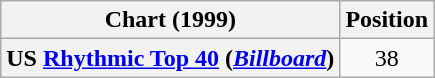<table class="wikitable plainrowheaders" style="text-align:center;">
<tr>
<th scope="col">Chart (1999)</th>
<th scope="col">Position</th>
</tr>
<tr>
<th scope="row">US <a href='#'>Rhythmic Top 40</a> (<em><a href='#'>Billboard</a></em>)</th>
<td style="text-align:center;">38</td>
</tr>
</table>
